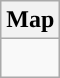<table class="wikitable">
<tr>
<th>Map</th>
</tr>
<tr>
<td align="center"><div><br> 











</div></td>
</tr>
</table>
